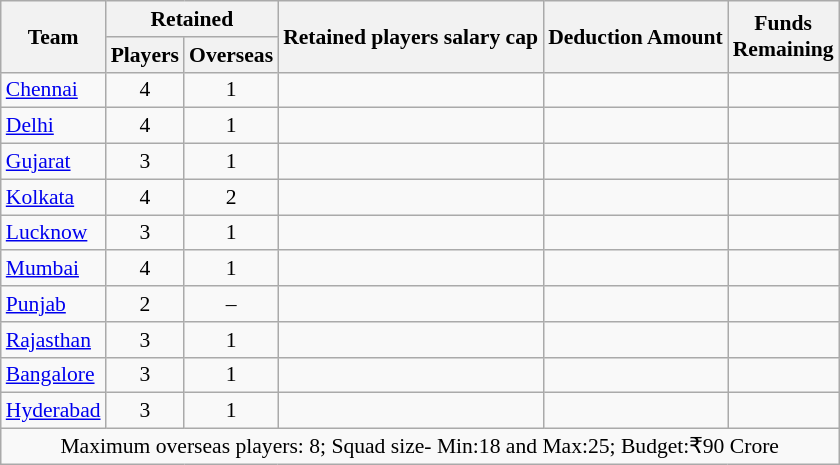<table class=wikitable style="margin:0; font-size:90%; text-align:center">
<tr>
<th rowspan="2">Team</th>
<th colspan="2">Retained</th>
<th rowspan="2">Retained players salary cap</th>
<th rowspan="2">Deduction Amount</th>
<th rowspan="2">Funds<br> Remaining</th>
</tr>
<tr>
<th>Players</th>
<th>Overseas</th>
</tr>
<tr>
<td style="text-align:left"><a href='#'>Chennai</a></td>
<td>4</td>
<td>1</td>
<td></td>
<td></td>
<td></td>
</tr>
<tr>
<td style="text-align:left"><a href='#'>Delhi</a></td>
<td>4</td>
<td>1</td>
<td></td>
<td></td>
<td></td>
</tr>
<tr>
<td style="text-align:left"><a href='#'>Gujarat</a></td>
<td>3</td>
<td>1</td>
<td></td>
<td></td>
<td></td>
</tr>
<tr>
<td style="text-align:left"><a href='#'>Kolkata</a></td>
<td>4</td>
<td>2</td>
<td></td>
<td></td>
<td></td>
</tr>
<tr>
<td style="text-align:left"><a href='#'>Lucknow</a></td>
<td>3</td>
<td>1</td>
<td></td>
<td></td>
<td></td>
</tr>
<tr>
<td style="text-align:left"><a href='#'>Mumbai</a></td>
<td>4</td>
<td>1</td>
<td></td>
<td></td>
<td></td>
</tr>
<tr>
<td style="text-align:left"><a href='#'>Punjab</a></td>
<td>2</td>
<td>–</td>
<td></td>
<td></td>
<td></td>
</tr>
<tr>
<td style="text-align:left"><a href='#'>Rajasthan</a></td>
<td>3</td>
<td>1</td>
<td></td>
<td></td>
<td></td>
</tr>
<tr>
<td style="text-align:left"><a href='#'>Bangalore</a></td>
<td>3</td>
<td>1</td>
<td></td>
<td></td>
<td></td>
</tr>
<tr>
<td style="text-align:left"><a href='#'>Hyderabad</a></td>
<td>3</td>
<td>1</td>
<td></td>
<td></td>
<td></td>
</tr>
<tr>
<td colspan="6">Maximum overseas players: 8; Squad size- Min:18 and Max:25; Budget:₹90 Crore</td>
</tr>
</table>
